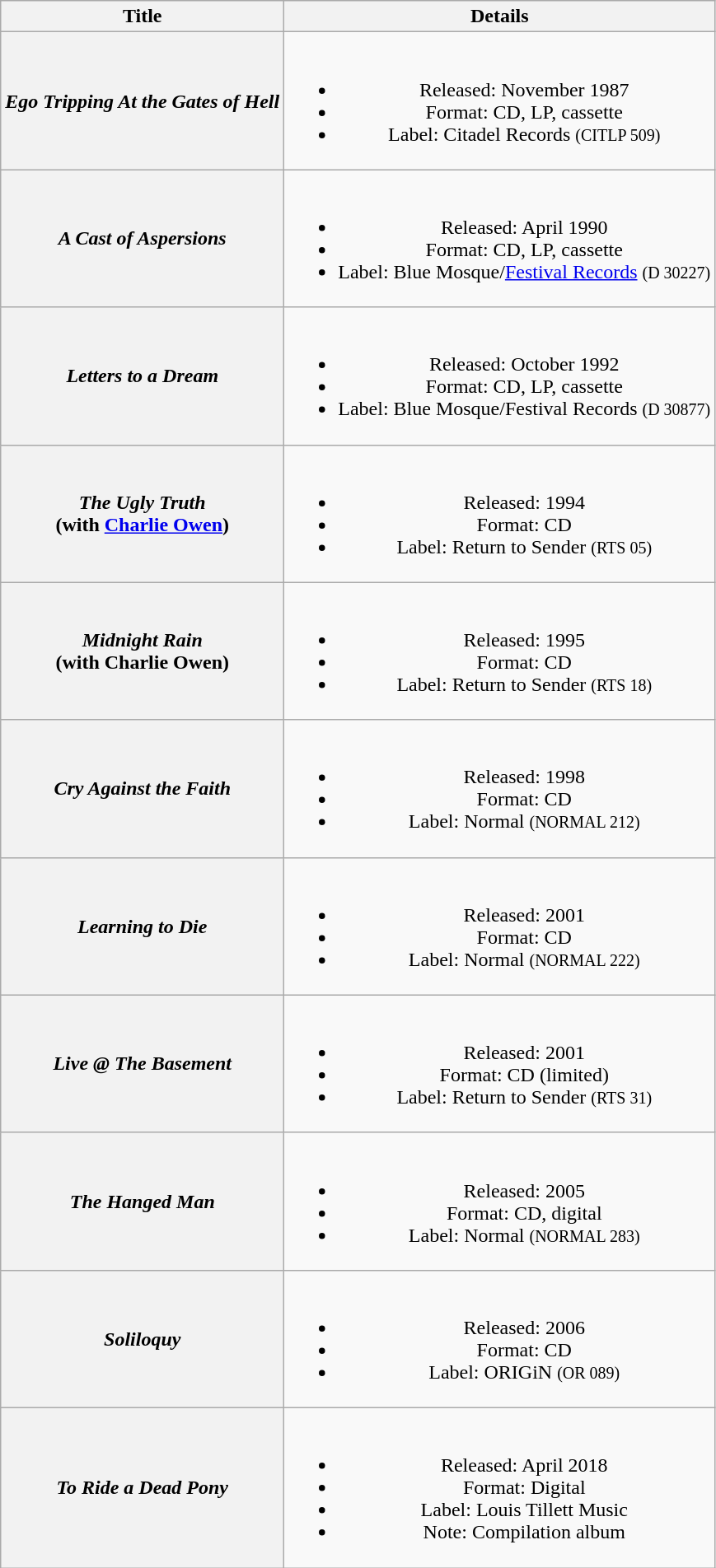<table class="wikitable plainrowheaders" style="text-align:center;" border="1">
<tr>
<th>Title</th>
<th>Details</th>
</tr>
<tr>
<th scope="row"><em>Ego Tripping At the Gates of Hell</em></th>
<td><br><ul><li>Released: November 1987</li><li>Format: CD, LP, cassette</li><li>Label: Citadel Records <small>(CITLP 509)</small></li></ul></td>
</tr>
<tr>
<th scope="row"><em>A Cast of Aspersions</em></th>
<td><br><ul><li>Released: April 1990</li><li>Format: CD, LP, cassette</li><li>Label: Blue Mosque/<a href='#'>Festival Records</a> <small>(D 30227)</small></li></ul></td>
</tr>
<tr>
<th scope="row"><em>Letters to a Dream</em></th>
<td><br><ul><li>Released: October 1992</li><li>Format: CD, LP, cassette</li><li>Label: Blue Mosque/Festival Records <small>(D 30877)</small></li></ul></td>
</tr>
<tr>
<th scope="row"><em>The Ugly Truth</em> <br> (with <a href='#'>Charlie Owen</a>)</th>
<td><br><ul><li>Released: 1994</li><li>Format: CD</li><li>Label: Return to Sender <small>(RTS 05)</small></li></ul></td>
</tr>
<tr>
<th scope="row"><em>Midnight Rain</em> <br> (with Charlie Owen)</th>
<td><br><ul><li>Released: 1995</li><li>Format: CD</li><li>Label: Return to Sender <small>(RTS 18)</small></li></ul></td>
</tr>
<tr>
<th scope="row"><em>Cry Against the Faith</em></th>
<td><br><ul><li>Released: 1998</li><li>Format: CD</li><li>Label: Normal <small>(NORMAL 212)</small></li></ul></td>
</tr>
<tr>
<th scope="row"><em>Learning to Die</em></th>
<td><br><ul><li>Released: 2001</li><li>Format: CD</li><li>Label: Normal <small>(NORMAL 222)</small></li></ul></td>
</tr>
<tr>
<th scope="row"><em>Live @ The Basement</em></th>
<td><br><ul><li>Released: 2001</li><li>Format: CD (limited)</li><li>Label: Return to Sender <small>(RTS 31)</small></li></ul></td>
</tr>
<tr>
<th scope="row"><em>The Hanged Man</em></th>
<td><br><ul><li>Released: 2005</li><li>Format: CD, digital</li><li>Label: Normal <small>(NORMAL 283)</small></li></ul></td>
</tr>
<tr>
<th scope="row"><em>Soliloquy</em></th>
<td><br><ul><li>Released: 2006</li><li>Format: CD</li><li>Label: ORIGiN <small>(OR 089)</small></li></ul></td>
</tr>
<tr>
<th scope="row"><em>To Ride a Dead Pony</em></th>
<td><br><ul><li>Released: April 2018</li><li>Format: Digital</li><li>Label: Louis Tillett Music</li><li>Note: Compilation album</li></ul></td>
</tr>
</table>
